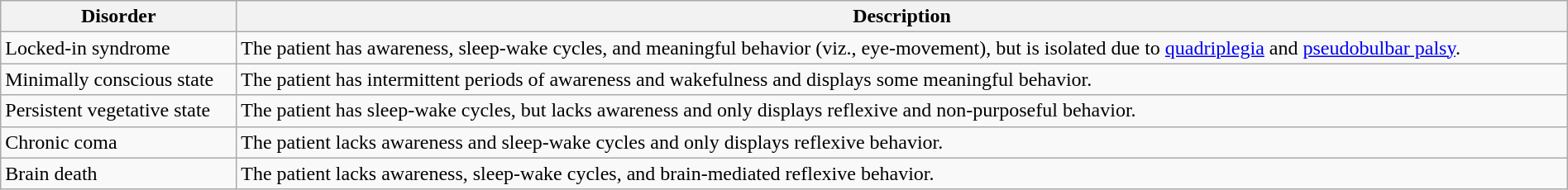<table class="wikitable" style="width:100%">
<tr>
<th>Disorder</th>
<th>Description</th>
</tr>
<tr>
<td>Locked-in syndrome</td>
<td>The patient has awareness, sleep-wake cycles, and meaningful behavior (viz., eye-movement), but is isolated due to <a href='#'>quadriplegia</a> and <a href='#'>pseudobulbar palsy</a>.</td>
</tr>
<tr>
<td>Minimally conscious state</td>
<td>The patient has intermittent periods of awareness and wakefulness and displays some meaningful behavior.</td>
</tr>
<tr>
<td>Persistent vegetative state</td>
<td>The patient has sleep-wake cycles, but lacks awareness and only displays reflexive and non-purposeful behavior.</td>
</tr>
<tr>
<td>Chronic coma</td>
<td>The patient lacks awareness and sleep-wake cycles and only displays reflexive behavior.</td>
</tr>
<tr>
<td>Brain death</td>
<td>The patient lacks awareness, sleep-wake cycles, and brain-mediated reflexive behavior.</td>
</tr>
</table>
